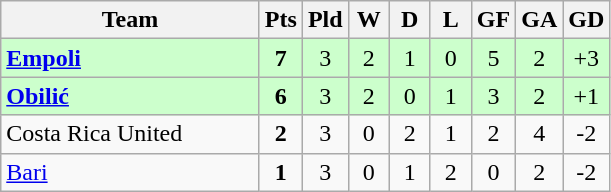<table class=wikitable style="text-align:center">
<tr>
<th width=165>Team</th>
<th width=20>Pts</th>
<th width=20>Pld</th>
<th width=20>W</th>
<th width=20>D</th>
<th width=20>L</th>
<th width=20>GF</th>
<th width=20>GA</th>
<th width=20>GD</th>
</tr>
<tr style="background:#ccffcc">
<td style="text-align:left"><strong> <a href='#'>Empoli</a></strong></td>
<td><strong>7</strong></td>
<td>3</td>
<td>2</td>
<td>1</td>
<td>0</td>
<td>5</td>
<td>2</td>
<td>+3</td>
</tr>
<tr style="background:#ccffcc">
<td style="text-align:left"><strong> <a href='#'>Obilić</a></strong></td>
<td><strong>6</strong></td>
<td>3</td>
<td>2</td>
<td>0</td>
<td>1</td>
<td>3</td>
<td>2</td>
<td>+1</td>
</tr>
<tr>
<td style="text-align:left"> Costa Rica United</td>
<td><strong>2</strong></td>
<td>3</td>
<td>0</td>
<td>2</td>
<td>1</td>
<td>2</td>
<td>4</td>
<td>-2</td>
</tr>
<tr>
<td style="text-align:left"> <a href='#'>Bari</a></td>
<td><strong>1</strong></td>
<td>3</td>
<td>0</td>
<td>1</td>
<td>2</td>
<td>0</td>
<td>2</td>
<td>-2</td>
</tr>
</table>
